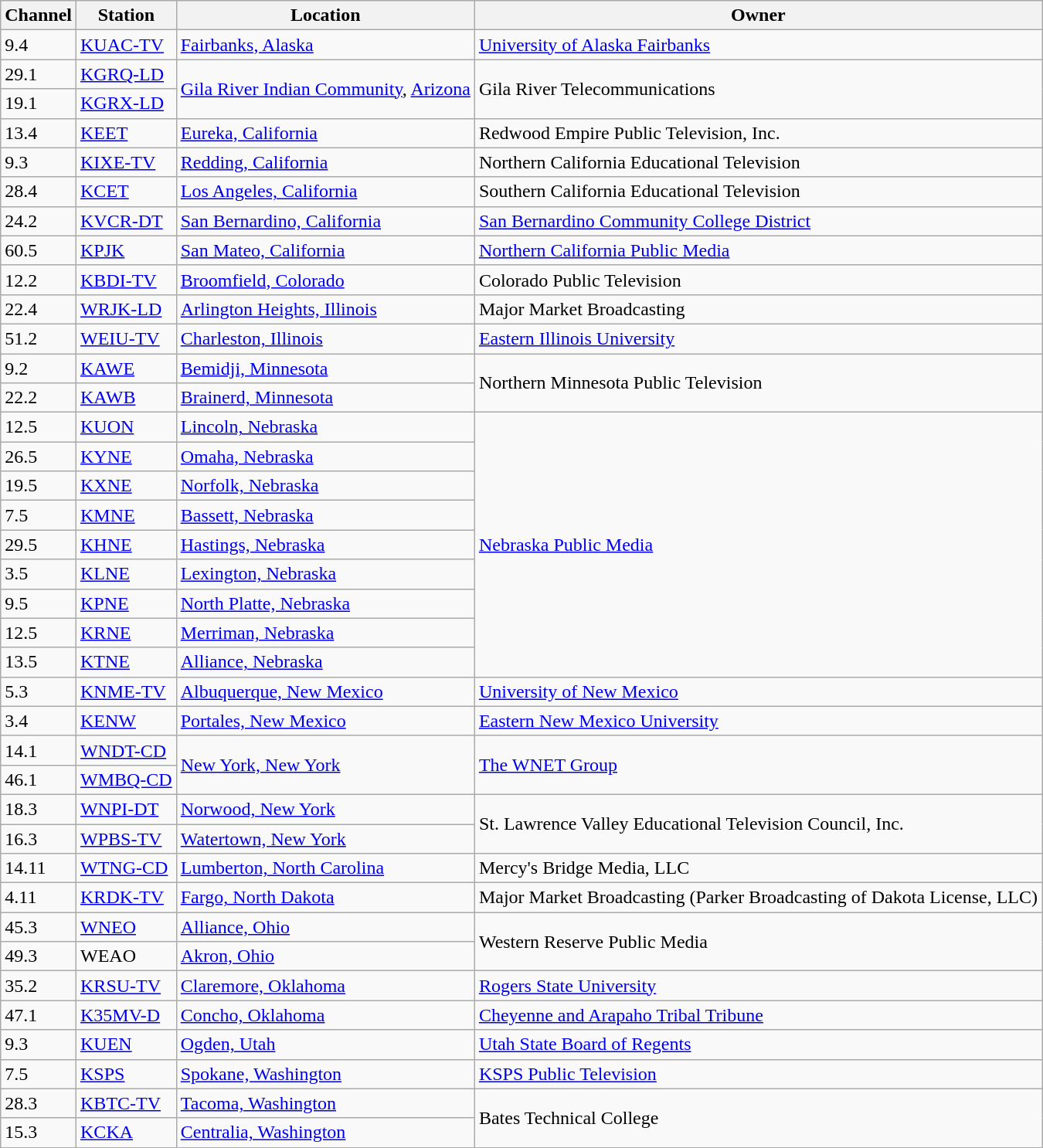<table class="wikitable sortable">
<tr>
<th>Channel</th>
<th>Station</th>
<th>Location</th>
<th>Owner</th>
</tr>
<tr>
<td>9.4</td>
<td><a href='#'>KUAC-TV</a></td>
<td><a href='#'>Fairbanks, Alaska</a></td>
<td><a href='#'>University of Alaska Fairbanks</a></td>
</tr>
<tr>
<td>29.1</td>
<td><a href='#'>KGRQ-LD</a></td>
<td rowspan=2><a href='#'>Gila River Indian Community</a>, <a href='#'>Arizona</a></td>
<td rowspan=2>Gila River Telecommunications</td>
</tr>
<tr>
<td>19.1</td>
<td><a href='#'>KGRX-LD</a></td>
</tr>
<tr>
<td>13.4</td>
<td><a href='#'>KEET</a></td>
<td><a href='#'>Eureka, California</a></td>
<td>Redwood Empire Public Television, Inc.</td>
</tr>
<tr>
<td>9.3</td>
<td><a href='#'>KIXE-TV</a></td>
<td><a href='#'>Redding, California</a></td>
<td>Northern California Educational Television</td>
</tr>
<tr>
<td>28.4</td>
<td><a href='#'>KCET</a></td>
<td><a href='#'>Los Angeles, California</a></td>
<td>Southern California Educational Television</td>
</tr>
<tr>
<td>24.2</td>
<td><a href='#'>KVCR-DT</a></td>
<td><a href='#'>San Bernardino, California</a></td>
<td><a href='#'>San Bernardino Community College District</a></td>
</tr>
<tr>
<td>60.5</td>
<td><a href='#'>KPJK</a></td>
<td><a href='#'>San Mateo, California</a></td>
<td><a href='#'>Northern California Public Media</a></td>
</tr>
<tr>
<td>12.2</td>
<td><a href='#'>KBDI-TV</a></td>
<td><a href='#'>Broomfield, Colorado</a></td>
<td>Colorado Public Television</td>
</tr>
<tr>
<td>22.4</td>
<td><a href='#'>WRJK-LD</a></td>
<td><a href='#'>Arlington Heights, Illinois</a></td>
<td>Major Market Broadcasting</td>
</tr>
<tr>
<td>51.2</td>
<td><a href='#'>WEIU-TV</a></td>
<td><a href='#'>Charleston, Illinois</a></td>
<td><a href='#'>Eastern Illinois University</a></td>
</tr>
<tr>
<td>9.2</td>
<td><a href='#'>KAWE</a></td>
<td><a href='#'>Bemidji, Minnesota</a></td>
<td rowspan=2>Northern Minnesota Public Television</td>
</tr>
<tr>
<td>22.2</td>
<td><a href='#'>KAWB</a></td>
<td><a href='#'>Brainerd, Minnesota</a></td>
</tr>
<tr>
<td>12.5</td>
<td><a href='#'>KUON</a></td>
<td><a href='#'>Lincoln, Nebraska</a></td>
<td rowspan=9><a href='#'>Nebraska Public Media</a></td>
</tr>
<tr>
<td>26.5</td>
<td><a href='#'>KYNE</a></td>
<td><a href='#'>Omaha, Nebraska</a></td>
</tr>
<tr>
<td>19.5</td>
<td><a href='#'>KXNE</a></td>
<td><a href='#'>Norfolk, Nebraska</a></td>
</tr>
<tr>
<td>7.5</td>
<td><a href='#'>KMNE</a></td>
<td><a href='#'>Bassett, Nebraska</a></td>
</tr>
<tr>
<td>29.5</td>
<td><a href='#'>KHNE</a></td>
<td><a href='#'>Hastings, Nebraska</a></td>
</tr>
<tr>
<td>3.5</td>
<td><a href='#'>KLNE</a></td>
<td><a href='#'>Lexington, Nebraska</a></td>
</tr>
<tr>
<td>9.5</td>
<td><a href='#'>KPNE</a></td>
<td><a href='#'>North Platte, Nebraska</a></td>
</tr>
<tr>
<td>12.5</td>
<td><a href='#'>KRNE</a></td>
<td><a href='#'>Merriman, Nebraska</a></td>
</tr>
<tr>
<td>13.5</td>
<td><a href='#'>KTNE</a></td>
<td><a href='#'>Alliance, Nebraska</a></td>
</tr>
<tr>
<td>5.3</td>
<td><a href='#'>KNME-TV</a></td>
<td><a href='#'>Albuquerque, New Mexico</a></td>
<td><a href='#'>University of New Mexico</a></td>
</tr>
<tr>
<td>3.4</td>
<td><a href='#'>KENW</a></td>
<td><a href='#'>Portales, New Mexico</a></td>
<td><a href='#'>Eastern New Mexico University</a></td>
</tr>
<tr>
<td>14.1</td>
<td><a href='#'>WNDT-CD</a></td>
<td rowspan=2><a href='#'>New York, New York</a></td>
<td rowspan=2><a href='#'>The WNET Group</a></td>
</tr>
<tr>
<td>46.1</td>
<td><a href='#'>WMBQ-CD</a></td>
</tr>
<tr>
<td>18.3</td>
<td><a href='#'>WNPI-DT</a></td>
<td><a href='#'>Norwood, New York</a></td>
<td rowspan=2>St. Lawrence Valley Educational Television Council, Inc.</td>
</tr>
<tr>
<td>16.3</td>
<td><a href='#'>WPBS-TV</a></td>
<td><a href='#'>Watertown, New York</a></td>
</tr>
<tr>
<td>14.11</td>
<td><a href='#'>WTNG-CD</a></td>
<td><a href='#'>Lumberton, North Carolina</a></td>
<td>Mercy's Bridge Media, LLC</td>
</tr>
<tr>
<td>4.11</td>
<td><a href='#'>KRDK-TV</a></td>
<td><a href='#'>Fargo, North Dakota</a></td>
<td>Major Market Broadcasting (Parker Broadcasting of Dakota License, LLC)</td>
</tr>
<tr>
<td>45.3</td>
<td><a href='#'>WNEO</a></td>
<td><a href='#'>Alliance, Ohio</a></td>
<td rowspan=2>Western Reserve Public Media</td>
</tr>
<tr>
<td>49.3</td>
<td>WEAO</td>
<td><a href='#'>Akron, Ohio</a></td>
</tr>
<tr>
<td>35.2</td>
<td><a href='#'>KRSU-TV</a></td>
<td><a href='#'>Claremore, Oklahoma</a></td>
<td><a href='#'>Rogers State University</a></td>
</tr>
<tr>
<td>47.1</td>
<td><a href='#'>K35MV-D</a></td>
<td><a href='#'>Concho, Oklahoma</a></td>
<td><a href='#'>Cheyenne and Arapaho Tribal Tribune</a></td>
</tr>
<tr>
<td>9.3</td>
<td><a href='#'>KUEN</a></td>
<td><a href='#'>Ogden, Utah</a></td>
<td><a href='#'>Utah State Board of Regents</a></td>
</tr>
<tr>
<td>7.5</td>
<td><a href='#'>KSPS</a></td>
<td><a href='#'>Spokane, Washington</a></td>
<td><a href='#'>KSPS Public Television</a></td>
</tr>
<tr>
<td>28.3</td>
<td><a href='#'>KBTC-TV</a></td>
<td><a href='#'>Tacoma, Washington</a></td>
<td rowspan=2>Bates Technical College</td>
</tr>
<tr>
<td>15.3</td>
<td><a href='#'>KCKA</a></td>
<td><a href='#'>Centralia, Washington</a></td>
</tr>
</table>
